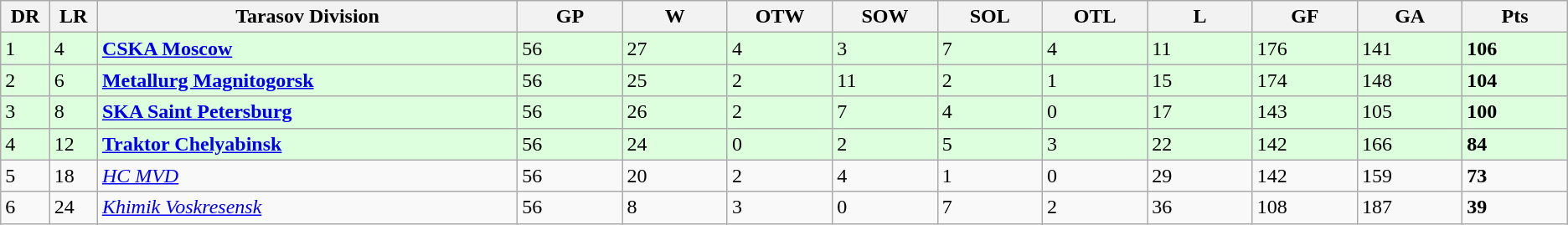<table class="wikitable sortable">
<tr>
<th bgcolor="#DDDDFF" width="2%">DR</th>
<th bgcolor="#DDDDFF" width="2%">LR</th>
<th bgcolor="#DDDDFF" width="20%">Tarasov Division</th>
<th bgcolor="#DDDDFF" width="5%">GP</th>
<th bgcolor="#DDDDFF" width="5%">W</th>
<th bgcolor="#DDDDFF" width="5%">OTW</th>
<th bgcolor="#DDDDFF" width="5%">SOW</th>
<th bgcolor="#DDDDFF" width="5%">SOL</th>
<th bgcolor="#DDDDFF" width="5%">OTL</th>
<th bgcolor="#DDDDFF" width="5%">L</th>
<th bgcolor="#DDDDFF" width="5%">GF</th>
<th bgcolor="#DDDDFF" width="5%">GA</th>
<th bgcolor="#DDDDFF" width="5%">Pts</th>
</tr>
<tr bgcolor="#DDFFDD">
<td style="text-align:left;">1</td>
<td>4</td>
<td> <strong><a href='#'>CSKA Moscow</a></strong></td>
<td>56</td>
<td>27</td>
<td>4</td>
<td>3</td>
<td>7</td>
<td>4</td>
<td>11</td>
<td>176</td>
<td>141</td>
<td><strong>106</strong></td>
</tr>
<tr bgcolor="#DDFFDD">
<td style="text-align:left;">2</td>
<td>6</td>
<td> <strong><a href='#'>Metallurg Magnitogorsk</a></strong></td>
<td>56</td>
<td>25</td>
<td>2</td>
<td>11</td>
<td>2</td>
<td>1</td>
<td>15</td>
<td>174</td>
<td>148</td>
<td><strong>104</strong></td>
</tr>
<tr bgcolor="#DDFFDD">
<td style="text-align:left;">3</td>
<td>8</td>
<td> <strong><a href='#'>SKA Saint Petersburg</a></strong></td>
<td>56</td>
<td>26</td>
<td>2</td>
<td>7</td>
<td>4</td>
<td>0</td>
<td>17</td>
<td>143</td>
<td>105</td>
<td><strong>100</strong></td>
</tr>
<tr bgcolor="#DDFFDD">
<td style="text-align:left;">4</td>
<td>12</td>
<td> <strong><a href='#'>Traktor Chelyabinsk</a></strong></td>
<td>56</td>
<td>24</td>
<td>0</td>
<td>2</td>
<td>5</td>
<td>3</td>
<td>22</td>
<td>142</td>
<td>166</td>
<td><strong>84</strong></td>
</tr>
<tr>
<td style="text-align:left;">5</td>
<td>18</td>
<td> <em><a href='#'>HC MVD</a></em></td>
<td>56</td>
<td>20</td>
<td>2</td>
<td>4</td>
<td>1</td>
<td>0</td>
<td>29</td>
<td>142</td>
<td>159</td>
<td><strong>73</strong></td>
</tr>
<tr>
<td style="text-align:left;">6</td>
<td>24</td>
<td> <em><a href='#'>Khimik Voskresensk</a></em></td>
<td>56</td>
<td>8</td>
<td>3</td>
<td>0</td>
<td>7</td>
<td>2</td>
<td>36</td>
<td>108</td>
<td>187</td>
<td><strong>39</strong></td>
</tr>
</table>
